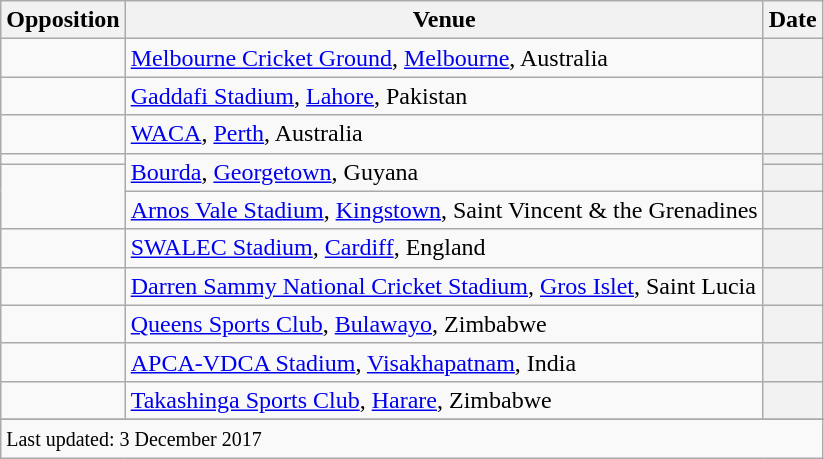<table class="wikitable plainrowheaders sortable">
<tr>
<th scope=col>Opposition</th>
<th scope=col>Venue</th>
<th scope=col>Date</th>
</tr>
<tr>
<td scope=row></td>
<td><a href='#'>Melbourne Cricket Ground</a>, <a href='#'>Melbourne</a>, Australia</td>
<th scope=row></th>
</tr>
<tr>
<td scope=row></td>
<td><a href='#'>Gaddafi Stadium</a>, <a href='#'>Lahore</a>, Pakistan</td>
<th scope=row></th>
</tr>
<tr>
<td scope=row></td>
<td><a href='#'>WACA</a>, <a href='#'>Perth</a>, Australia</td>
<th scope=row></th>
</tr>
<tr>
<td scope=row></td>
<td rowspan=2><a href='#'>Bourda</a>, <a href='#'>Georgetown</a>, Guyana</td>
<th scope=row></th>
</tr>
<tr>
<td scope=row rowspan=2></td>
<th scope=row></th>
</tr>
<tr>
<td><a href='#'>Arnos Vale Stadium</a>, <a href='#'>Kingstown</a>, Saint Vincent & the Grenadines</td>
<th scope=row></th>
</tr>
<tr>
<td scope=row></td>
<td><a href='#'>SWALEC Stadium</a>, <a href='#'>Cardiff</a>, England</td>
<th scope=row></th>
</tr>
<tr>
<td scope=row></td>
<td><a href='#'>Darren Sammy National Cricket Stadium</a>, <a href='#'>Gros Islet</a>, Saint Lucia</td>
<th scope=row></th>
</tr>
<tr>
<td scope=row></td>
<td><a href='#'>Queens Sports Club</a>, <a href='#'>Bulawayo</a>, Zimbabwe</td>
<th scope=row></th>
</tr>
<tr>
<td scope=row></td>
<td><a href='#'>APCA-VDCA Stadium</a>, <a href='#'>Visakhapatnam</a>, India</td>
<th scope=row></th>
</tr>
<tr>
<td scope=row></td>
<td><a href='#'>Takashinga Sports Club</a>, <a href='#'>Harare</a>, Zimbabwe</td>
<th scope=row></th>
</tr>
<tr>
</tr>
<tr class=sortbottom>
<td colspan=3><small>Last updated: 3 December 2017</small></td>
</tr>
</table>
